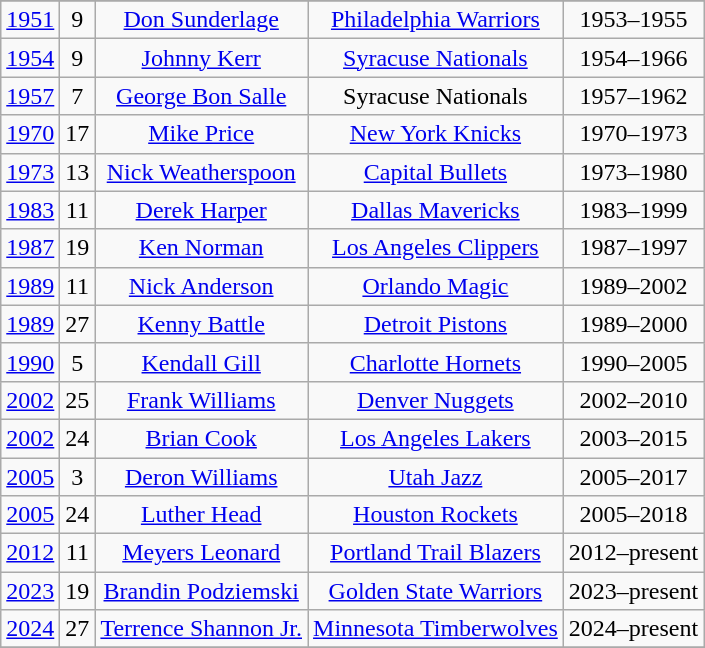<table class="wikitable sortable" style="text-align:center">
<tr>
</tr>
<tr>
<td><a href='#'>1951</a></td>
<td>9</td>
<td><a href='#'>Don Sunderlage</a></td>
<td><a href='#'>Philadelphia Warriors</a></td>
<td>1953–1955</td>
</tr>
<tr>
<td><a href='#'>1954</a></td>
<td>9</td>
<td><a href='#'>Johnny Kerr</a></td>
<td><a href='#'>Syracuse Nationals</a></td>
<td>1954–1966</td>
</tr>
<tr>
<td><a href='#'>1957</a></td>
<td>7</td>
<td><a href='#'>George Bon Salle</a></td>
<td>Syracuse Nationals</td>
<td>1957–1962</td>
</tr>
<tr>
<td><a href='#'>1970</a></td>
<td>17</td>
<td><a href='#'>Mike Price</a></td>
<td><a href='#'>New York Knicks</a></td>
<td>1970–1973</td>
</tr>
<tr>
<td><a href='#'>1973</a></td>
<td>13</td>
<td><a href='#'>Nick Weatherspoon</a></td>
<td><a href='#'>Capital Bullets</a></td>
<td>1973–1980</td>
</tr>
<tr>
<td><a href='#'>1983</a></td>
<td>11</td>
<td><a href='#'>Derek Harper</a></td>
<td><a href='#'>Dallas Mavericks</a></td>
<td>1983–1999</td>
</tr>
<tr>
<td><a href='#'>1987</a></td>
<td>19</td>
<td><a href='#'>Ken Norman</a></td>
<td><a href='#'>Los Angeles Clippers</a></td>
<td>1987–1997</td>
</tr>
<tr>
<td><a href='#'>1989</a></td>
<td>11</td>
<td><a href='#'>Nick Anderson</a></td>
<td><a href='#'>Orlando Magic</a></td>
<td>1989–2002</td>
</tr>
<tr>
<td><a href='#'>1989</a></td>
<td>27</td>
<td><a href='#'>Kenny Battle</a></td>
<td><a href='#'>Detroit Pistons</a></td>
<td>1989–2000</td>
</tr>
<tr>
<td><a href='#'>1990</a></td>
<td>5</td>
<td><a href='#'>Kendall Gill</a></td>
<td><a href='#'>Charlotte Hornets</a></td>
<td>1990–2005</td>
</tr>
<tr>
<td><a href='#'>2002</a></td>
<td>25</td>
<td><a href='#'>Frank Williams</a></td>
<td><a href='#'>Denver Nuggets</a></td>
<td>2002–2010</td>
</tr>
<tr>
<td><a href='#'>2002</a></td>
<td>24</td>
<td><a href='#'>Brian Cook</a></td>
<td><a href='#'>Los Angeles Lakers</a></td>
<td>2003–2015</td>
</tr>
<tr>
<td><a href='#'>2005</a></td>
<td>3</td>
<td><a href='#'>Deron Williams</a></td>
<td><a href='#'>Utah Jazz</a></td>
<td>2005–2017</td>
</tr>
<tr>
<td><a href='#'>2005</a></td>
<td>24</td>
<td><a href='#'>Luther Head</a></td>
<td><a href='#'>Houston Rockets</a></td>
<td>2005–2018</td>
</tr>
<tr>
<td><a href='#'>2012</a></td>
<td>11</td>
<td><a href='#'>Meyers Leonard</a></td>
<td><a href='#'>Portland Trail Blazers</a></td>
<td>2012–present</td>
</tr>
<tr>
<td><a href='#'>2023</a></td>
<td>19</td>
<td><a href='#'>Brandin Podziemski</a></td>
<td><a href='#'>Golden State Warriors</a></td>
<td>2023–present</td>
</tr>
<tr>
<td><a href='#'>2024</a></td>
<td>27</td>
<td><a href='#'>Terrence Shannon Jr.</a></td>
<td><a href='#'>Minnesota Timberwolves</a></td>
<td>2024–present</td>
</tr>
<tr>
</tr>
</table>
